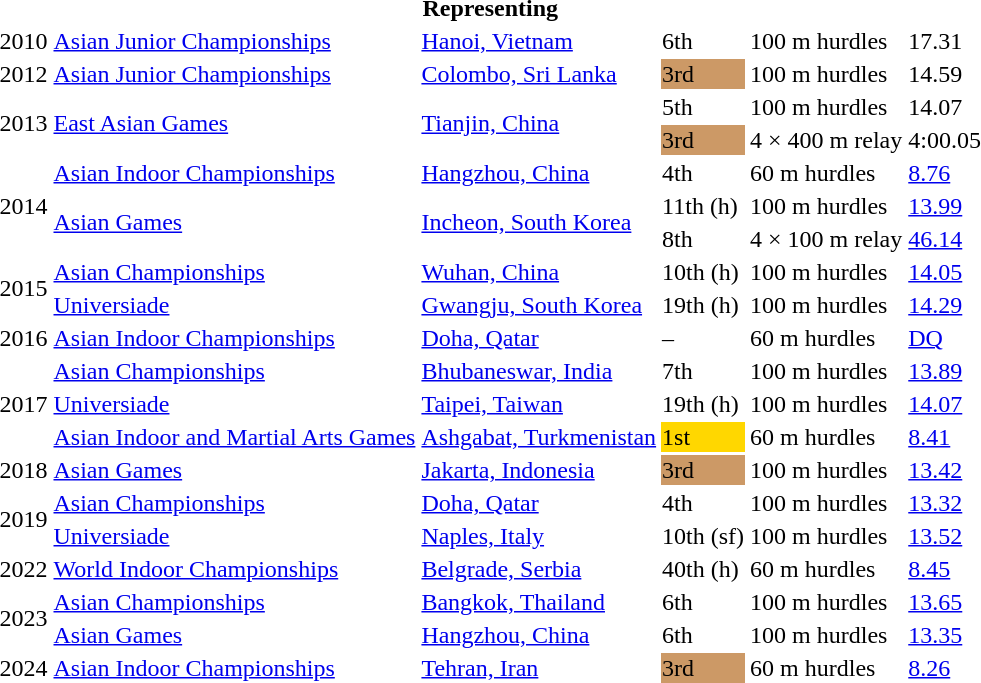<table>
<tr>
<th colspan="6">Representing </th>
</tr>
<tr>
<td>2010</td>
<td><a href='#'>Asian Junior Championships</a></td>
<td><a href='#'>Hanoi, Vietnam</a></td>
<td>6th</td>
<td>100 m hurdles</td>
<td>17.31</td>
</tr>
<tr>
<td>2012</td>
<td><a href='#'>Asian Junior Championships</a></td>
<td><a href='#'>Colombo, Sri Lanka</a></td>
<td bgcolor=cc9966>3rd</td>
<td>100 m hurdles</td>
<td>14.59</td>
</tr>
<tr>
<td rowspan=2>2013</td>
<td rowspan=2><a href='#'>East Asian Games</a></td>
<td rowspan=2><a href='#'>Tianjin, China</a></td>
<td>5th</td>
<td>100 m hurdles</td>
<td>14.07</td>
</tr>
<tr>
<td bgcolor=cc9966>3rd</td>
<td>4 × 400 m relay</td>
<td>4:00.05</td>
</tr>
<tr>
<td rowspan=3>2014</td>
<td><a href='#'>Asian Indoor Championships</a></td>
<td><a href='#'>Hangzhou, China</a></td>
<td>4th</td>
<td>60 m hurdles</td>
<td><a href='#'>8.76</a></td>
</tr>
<tr>
<td rowspan=2><a href='#'>Asian Games</a></td>
<td rowspan=2><a href='#'>Incheon, South Korea</a></td>
<td>11th (h)</td>
<td>100 m hurdles</td>
<td><a href='#'>13.99</a></td>
</tr>
<tr>
<td>8th</td>
<td>4 × 100 m relay</td>
<td><a href='#'>46.14</a></td>
</tr>
<tr>
<td rowspan=2>2015</td>
<td><a href='#'>Asian Championships</a></td>
<td><a href='#'>Wuhan, China</a></td>
<td>10th (h)</td>
<td>100 m hurdles</td>
<td><a href='#'>14.05</a></td>
</tr>
<tr>
<td><a href='#'>Universiade</a></td>
<td><a href='#'>Gwangju, South Korea</a></td>
<td>19th (h)</td>
<td>100 m hurdles</td>
<td><a href='#'>14.29</a></td>
</tr>
<tr>
<td>2016</td>
<td><a href='#'>Asian Indoor Championships</a></td>
<td><a href='#'>Doha, Qatar</a></td>
<td>–</td>
<td>60 m hurdles</td>
<td><a href='#'>DQ</a></td>
</tr>
<tr>
<td rowspan=3>2017</td>
<td><a href='#'>Asian Championships</a></td>
<td><a href='#'>Bhubaneswar, India</a></td>
<td>7th</td>
<td>100 m hurdles</td>
<td><a href='#'>13.89</a></td>
</tr>
<tr>
<td><a href='#'>Universiade</a></td>
<td><a href='#'>Taipei, Taiwan</a></td>
<td>19th (h)</td>
<td>100 m hurdles</td>
<td><a href='#'>14.07</a></td>
</tr>
<tr>
<td><a href='#'>Asian Indoor and Martial Arts Games</a></td>
<td><a href='#'>Ashgabat, Turkmenistan</a></td>
<td bgcolor=gold>1st</td>
<td>60 m hurdles</td>
<td><a href='#'>8.41</a></td>
</tr>
<tr>
<td>2018</td>
<td><a href='#'>Asian Games</a></td>
<td><a href='#'>Jakarta, Indonesia</a></td>
<td bgcolor=cc9966>3rd</td>
<td>100 m hurdles</td>
<td><a href='#'>13.42</a></td>
</tr>
<tr>
<td rowspan=2>2019</td>
<td><a href='#'>Asian Championships</a></td>
<td><a href='#'>Doha, Qatar</a></td>
<td>4th</td>
<td>100 m hurdles</td>
<td><a href='#'>13.32</a></td>
</tr>
<tr>
<td><a href='#'>Universiade</a></td>
<td><a href='#'>Naples, Italy</a></td>
<td>10th (sf)</td>
<td>100 m hurdles</td>
<td><a href='#'>13.52</a></td>
</tr>
<tr>
<td>2022</td>
<td><a href='#'>World Indoor Championships</a></td>
<td><a href='#'>Belgrade, Serbia</a></td>
<td>40th (h)</td>
<td>60 m hurdles</td>
<td><a href='#'>8.45</a></td>
</tr>
<tr>
<td rowspan=2>2023</td>
<td><a href='#'>Asian Championships</a></td>
<td><a href='#'>Bangkok, Thailand</a></td>
<td>6th</td>
<td>100 m hurdles</td>
<td><a href='#'>13.65</a></td>
</tr>
<tr>
<td><a href='#'>Asian Games</a></td>
<td><a href='#'>Hangzhou, China</a></td>
<td>6th</td>
<td>100 m hurdles</td>
<td><a href='#'>13.35</a></td>
</tr>
<tr>
<td>2024</td>
<td><a href='#'>Asian Indoor Championships</a></td>
<td><a href='#'>Tehran, Iran</a></td>
<td bgcolor=cc9966>3rd</td>
<td>60 m hurdles</td>
<td><a href='#'>8.26</a></td>
</tr>
</table>
